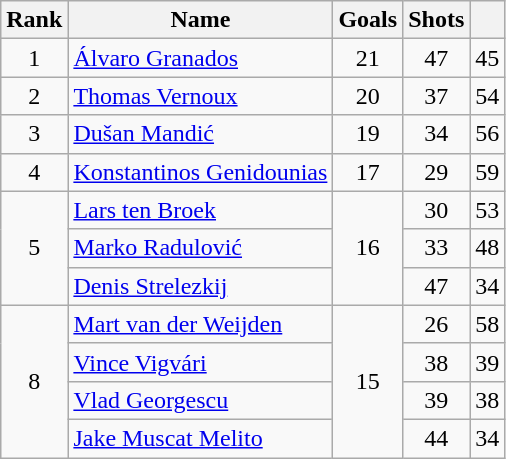<table class="wikitable sortable" style="text-align: center;">
<tr>
<th>Rank</th>
<th>Name</th>
<th>Goals</th>
<th>Shots</th>
<th></th>
</tr>
<tr>
<td>1</td>
<td align="left"> <a href='#'>Álvaro Granados</a></td>
<td>21</td>
<td>47</td>
<td>45</td>
</tr>
<tr>
<td>2</td>
<td align="left"> <a href='#'>Thomas Vernoux</a></td>
<td>20</td>
<td>37</td>
<td>54</td>
</tr>
<tr>
<td>3</td>
<td align="left"> <a href='#'>Dušan Mandić</a></td>
<td>19</td>
<td>34</td>
<td>56</td>
</tr>
<tr>
<td>4</td>
<td align="left"> <a href='#'>Konstantinos Genidounias</a></td>
<td>17</td>
<td>29</td>
<td>59</td>
</tr>
<tr>
<td rowspan=3>5</td>
<td align="left"> <a href='#'>Lars ten Broek</a></td>
<td rowspan=3>16</td>
<td>30</td>
<td>53</td>
</tr>
<tr>
<td align="left"> <a href='#'>Marko Radulović</a></td>
<td>33</td>
<td>48</td>
</tr>
<tr>
<td align="left"> <a href='#'>Denis Strelezkij</a></td>
<td>47</td>
<td>34</td>
</tr>
<tr>
<td rowspan=4>8</td>
<td align="left"> <a href='#'>Mart van der Weijden</a></td>
<td rowspan=4>15</td>
<td>26</td>
<td>58</td>
</tr>
<tr>
<td align="left"> <a href='#'>Vince Vigvári</a></td>
<td>38</td>
<td>39</td>
</tr>
<tr>
<td align="left"> <a href='#'>Vlad Georgescu</a></td>
<td>39</td>
<td>38</td>
</tr>
<tr>
<td align="left"> <a href='#'>Jake Muscat Melito</a></td>
<td>44</td>
<td>34</td>
</tr>
</table>
